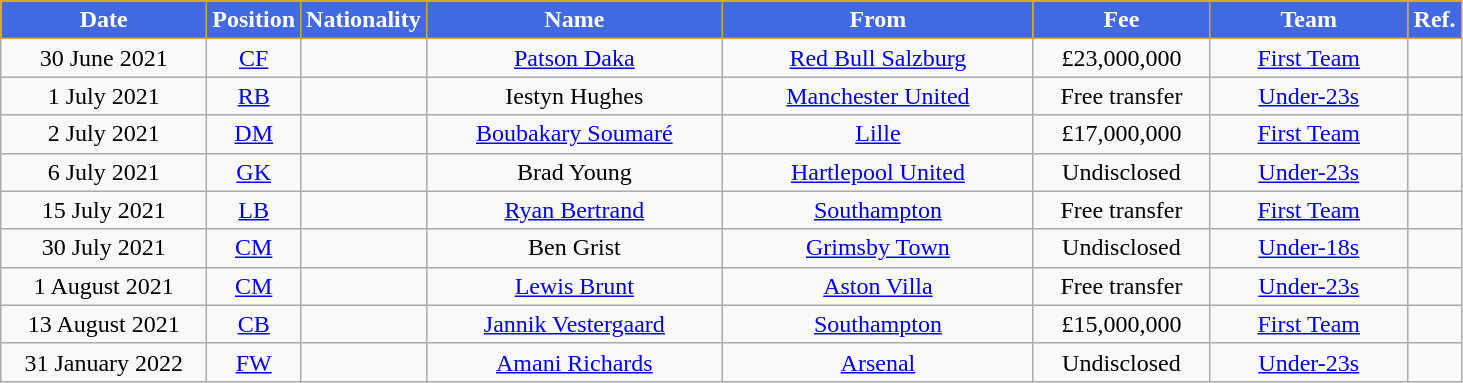<table class="wikitable" style="text-align:center">
<tr>
<th style="background:royalblue;color:white;border:1px solid goldenrod;width:130px">Date</th>
<th style="background:royalblue;color:white;border:1px solid goldenrod;width:50px">Position</th>
<th style="background:royalblue;color:white;border:1px solid goldenrod;width:50px">Nationality</th>
<th style="background:royalblue;color:white;border:1px solid goldenrod;width:190px">Name</th>
<th style="background:royalblue;color:white;border:1px solid goldenrod;width:200px">From</th>
<th style="background:royalblue;color:white;border:1px solid goldenrod;width:110px">Fee</th>
<th style="background:royalblue;color:white;border:1px solid goldenrod;width:125px">Team</th>
<th style="background:royalblue;color:white;border:1px solid goldenrod;width:25px">Ref.</th>
</tr>
<tr>
<td>30 June 2021</td>
<td><a href='#'>CF</a></td>
<td></td>
<td><a href='#'>Patson Daka</a></td>
<td> <a href='#'>Red Bull Salzburg</a></td>
<td>£23,000,000</td>
<td><a href='#'>First Team</a></td>
<td></td>
</tr>
<tr>
<td>1 July 2021</td>
<td><a href='#'>RB</a></td>
<td></td>
<td>Iestyn Hughes</td>
<td> <a href='#'>Manchester United</a></td>
<td>Free transfer</td>
<td><a href='#'>Under-23s</a></td>
<td></td>
</tr>
<tr>
<td>2 July 2021</td>
<td><a href='#'>DM</a></td>
<td></td>
<td><a href='#'>Boubakary Soumaré</a></td>
<td> <a href='#'>Lille</a></td>
<td>£17,000,000</td>
<td><a href='#'>First Team</a></td>
<td></td>
</tr>
<tr>
<td>6 July 2021</td>
<td><a href='#'>GK</a></td>
<td></td>
<td>Brad Young</td>
<td> <a href='#'>Hartlepool United</a></td>
<td>Undisclosed</td>
<td><a href='#'>Under-23s</a></td>
<td></td>
</tr>
<tr>
<td>15 July 2021</td>
<td><a href='#'>LB</a></td>
<td></td>
<td><a href='#'>Ryan Bertrand</a></td>
<td> <a href='#'>Southampton</a></td>
<td>Free transfer</td>
<td><a href='#'>First Team</a></td>
<td></td>
</tr>
<tr>
<td>30 July 2021</td>
<td><a href='#'>CM</a></td>
<td></td>
<td>Ben Grist</td>
<td> <a href='#'>Grimsby Town</a></td>
<td>Undisclosed</td>
<td><a href='#'>Under-18s</a></td>
<td></td>
</tr>
<tr>
<td>1 August 2021</td>
<td><a href='#'>CM</a></td>
<td></td>
<td><a href='#'>Lewis Brunt</a></td>
<td> <a href='#'>Aston Villa</a></td>
<td>Free transfer</td>
<td><a href='#'>Under-23s</a></td>
<td></td>
</tr>
<tr>
<td>13 August 2021</td>
<td><a href='#'>CB</a></td>
<td></td>
<td><a href='#'>Jannik Vestergaard</a></td>
<td> <a href='#'>Southampton</a></td>
<td>£15,000,000</td>
<td><a href='#'>First Team</a></td>
<td></td>
</tr>
<tr>
<td>31 January 2022</td>
<td><a href='#'>FW</a></td>
<td></td>
<td><a href='#'>Amani Richards</a></td>
<td> <a href='#'>Arsenal</a></td>
<td>Undisclosed</td>
<td><a href='#'>Under-23s</a></td>
<td></td>
</tr>
</table>
